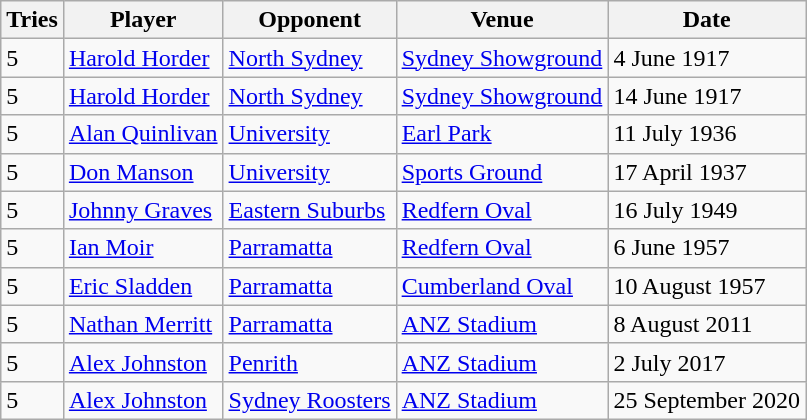<table class="wikitable" style="text-align:left">
<tr>
<th>Tries</th>
<th>Player</th>
<th>Opponent</th>
<th>Venue</th>
<th>Date</th>
</tr>
<tr>
<td>5</td>
<td style="text-align:left;"><a href='#'>Harold Horder</a></td>
<td><a href='#'>North Sydney</a></td>
<td><a href='#'>Sydney Showground</a></td>
<td>4 June 1917</td>
</tr>
<tr>
<td>5</td>
<td style="text-align:left;"><a href='#'>Harold Horder</a></td>
<td><a href='#'>North Sydney</a></td>
<td><a href='#'>Sydney Showground</a></td>
<td>14 June 1917</td>
</tr>
<tr>
<td>5</td>
<td style="text-align:left;"><a href='#'>Alan Quinlivan</a></td>
<td><a href='#'>University</a></td>
<td><a href='#'>Earl Park</a></td>
<td>11 July 1936</td>
</tr>
<tr>
<td>5</td>
<td style="text-align:left;"><a href='#'>Don Manson</a></td>
<td><a href='#'>University</a></td>
<td><a href='#'>Sports Ground</a></td>
<td>17 April 1937</td>
</tr>
<tr>
<td>5</td>
<td style="text-align:left;"><a href='#'>Johnny Graves</a></td>
<td><a href='#'>Eastern Suburbs</a></td>
<td><a href='#'>Redfern Oval</a></td>
<td>16 July 1949</td>
</tr>
<tr>
<td>5</td>
<td style="text-align:left;"><a href='#'>Ian Moir</a></td>
<td><a href='#'>Parramatta</a></td>
<td><a href='#'>Redfern Oval</a></td>
<td>6 June 1957</td>
</tr>
<tr>
<td>5</td>
<td style="text-align:left;"><a href='#'>Eric Sladden</a></td>
<td><a href='#'>Parramatta</a></td>
<td><a href='#'>Cumberland Oval</a></td>
<td>10 August 1957</td>
</tr>
<tr>
<td>5</td>
<td style="text-align:left;"><a href='#'>Nathan Merritt</a></td>
<td><a href='#'>Parramatta</a></td>
<td><a href='#'>ANZ Stadium</a></td>
<td>8 August 2011</td>
</tr>
<tr>
<td>5</td>
<td style="text-align:left;"><a href='#'>Alex Johnston</a></td>
<td><a href='#'>Penrith</a></td>
<td><a href='#'>ANZ Stadium</a></td>
<td>2 July 2017</td>
</tr>
<tr>
<td>5</td>
<td><a href='#'>Alex Johnston</a></td>
<td><a href='#'>Sydney Roosters</a></td>
<td><a href='#'>ANZ Stadium</a></td>
<td>25 September 2020</td>
</tr>
</table>
